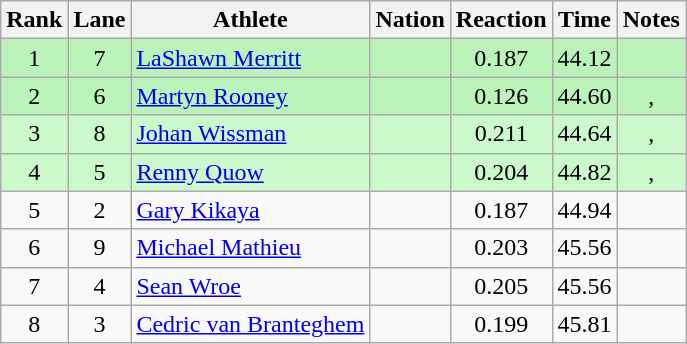<table class="wikitable sortable" style="text-align:center">
<tr>
<th>Rank</th>
<th>Lane</th>
<th>Athlete</th>
<th>Nation</th>
<th>Reaction</th>
<th>Time</th>
<th>Notes</th>
</tr>
<tr bgcolor=bbf3bb>
<td>1</td>
<td>7</td>
<td align=left><a href='#'>LaShawn Merritt</a></td>
<td align=left></td>
<td>0.187</td>
<td>44.12</td>
<td></td>
</tr>
<tr bgcolor=bbf3bb>
<td>2</td>
<td>6</td>
<td align=left><a href='#'>Martyn Rooney</a></td>
<td align=left></td>
<td>0.126</td>
<td>44.60</td>
<td>, </td>
</tr>
<tr bgcolor=ccf9cc>
<td>3</td>
<td>8</td>
<td align=left><a href='#'>Johan Wissman</a></td>
<td align=left></td>
<td>0.211</td>
<td>44.64</td>
<td>, </td>
</tr>
<tr bgcolor=ccf9cc>
<td>4</td>
<td>5</td>
<td align=left><a href='#'>Renny Quow</a></td>
<td align=left></td>
<td>0.204</td>
<td>44.82</td>
<td>, </td>
</tr>
<tr>
<td>5</td>
<td>2</td>
<td align=left><a href='#'>Gary Kikaya</a></td>
<td align=left></td>
<td>0.187</td>
<td>44.94</td>
<td></td>
</tr>
<tr>
<td>6</td>
<td>9</td>
<td align=left><a href='#'>Michael Mathieu</a></td>
<td align=left></td>
<td>0.203</td>
<td>45.56</td>
<td></td>
</tr>
<tr>
<td>7</td>
<td>4</td>
<td align=left><a href='#'>Sean Wroe</a></td>
<td align=left></td>
<td>0.205</td>
<td>45.56</td>
<td></td>
</tr>
<tr>
<td>8</td>
<td>3</td>
<td align=left><a href='#'>Cedric van Branteghem</a></td>
<td align=left></td>
<td>0.199</td>
<td>45.81</td>
<td></td>
</tr>
</table>
